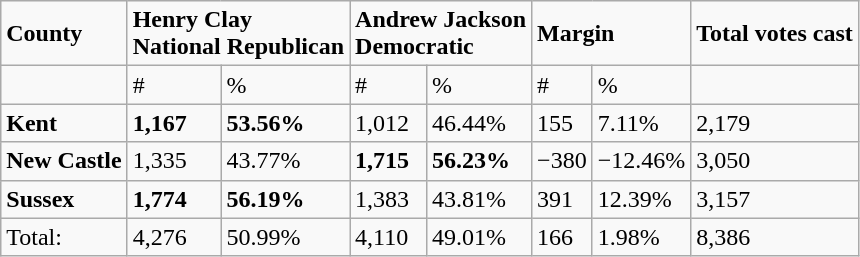<table class="wikitable">
<tr>
<td><strong>County</strong></td>
<td colspan="2" rowspan="1"><strong>Henry Clay</strong><br><strong>National Republican</strong></td>
<td colspan="2" rowspan="1"><strong>Andrew Jackson</strong><br><strong>Democratic</strong></td>
<td colspan="2" rowspan="1"><strong>Margin</strong></td>
<td><strong>Total votes cast</strong></td>
</tr>
<tr>
<td></td>
<td>#</td>
<td>%</td>
<td>#</td>
<td>%</td>
<td>#</td>
<td>%</td>
<td></td>
</tr>
<tr>
<td><strong>Kent</strong></td>
<td><strong>1,167</strong></td>
<td><strong>53.56%</strong></td>
<td>1,012</td>
<td>46.44%</td>
<td>155</td>
<td>7.11%</td>
<td>2,179</td>
</tr>
<tr>
<td><strong>New Castle</strong></td>
<td>1,335</td>
<td>43.77%</td>
<td><strong>1,715</strong></td>
<td><strong>56.23%</strong></td>
<td>−380</td>
<td>−12.46%</td>
<td>3,050</td>
</tr>
<tr>
<td><strong>Sussex</strong></td>
<td><strong>1,774</strong></td>
<td><strong>56.19%</strong></td>
<td>1,383</td>
<td>43.81%</td>
<td>391</td>
<td>12.39%</td>
<td>3,157</td>
</tr>
<tr>
<td>Total:</td>
<td>4,276</td>
<td>50.99%</td>
<td>4,110</td>
<td>49.01%</td>
<td>166</td>
<td>1.98%</td>
<td>8,386</td>
</tr>
</table>
